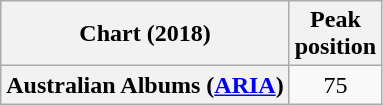<table class="wikitable plainrowheaders" style="text-align:center">
<tr>
<th scope="col">Chart (2018)</th>
<th scope="col">Peak<br>position</th>
</tr>
<tr>
<th scope="row">Australian Albums (<a href='#'>ARIA</a>)</th>
<td>75</td>
</tr>
</table>
